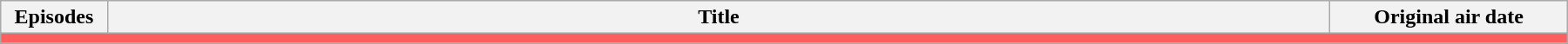<table class="wikitable" style="width:95%; margin:auto; background:#FFFFFF;">
<tr>
<th width="75px">Episodes</th>
<th>Title</th>
<th width="175px">Original air date</th>
</tr>
<tr>
<td colspan="3" bgcolor="#FF5F5F"></td>
</tr>
<tr>
</tr>
</table>
